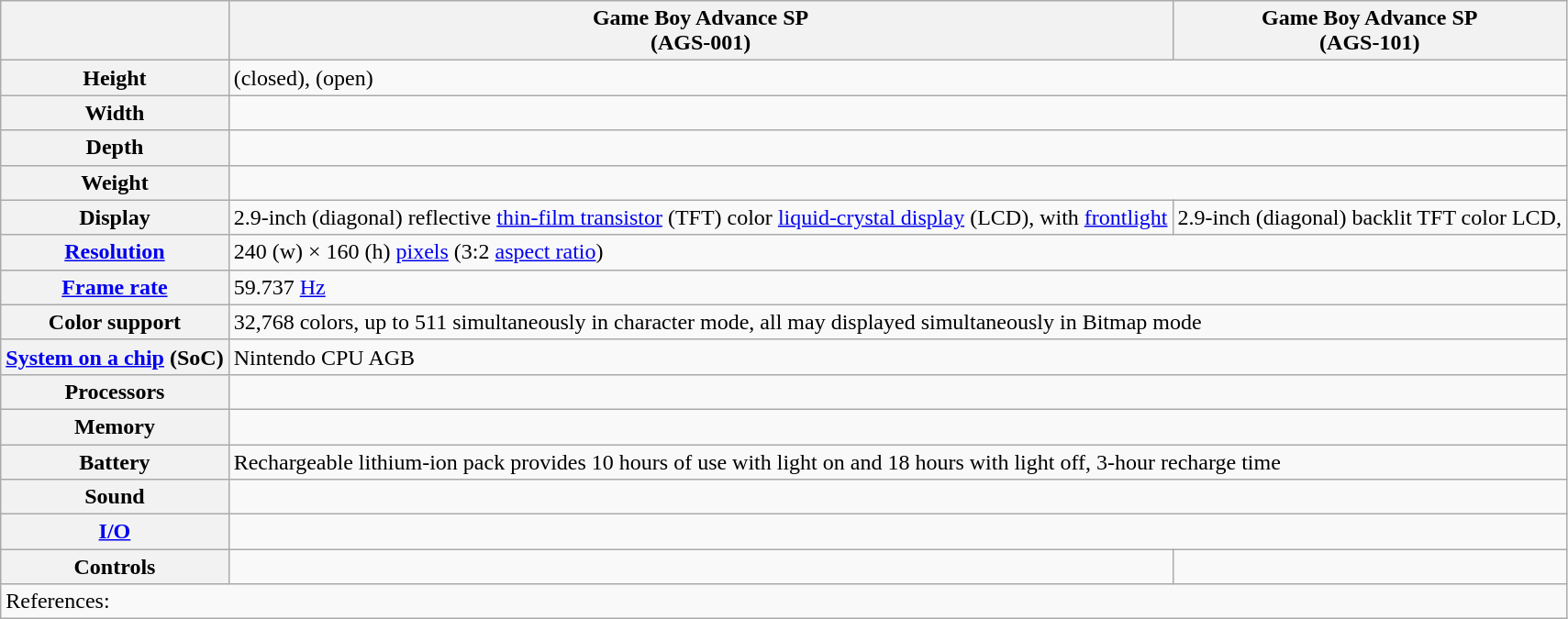<table class="wikitable">
<tr>
<th></th>
<th>Game Boy Advance SP<br>(AGS-001)</th>
<th>Game Boy Advance SP<br>(AGS-101)</th>
</tr>
<tr>
<th>Height</th>
<td colspan="2"> (closed),  (open)</td>
</tr>
<tr>
<th>Width</th>
<td colspan="2"></td>
</tr>
<tr>
<th>Depth</th>
<td colspan="2"></td>
</tr>
<tr>
<th>Weight</th>
<td colspan="2"></td>
</tr>
<tr>
<th>Display</th>
<td>2.9-inch (diagonal) reflective <a href='#'>thin-film transistor</a> (TFT) color <a href='#'>liquid-crystal display</a> (LCD),  with <a href='#'>frontlight</a></td>
<td>2.9-inch (diagonal) backlit TFT color LCD, </td>
</tr>
<tr>
<th><a href='#'>Resolution</a></th>
<td colspan="2">240 (w) × 160 (h) <a href='#'>pixels</a> (3:2 <a href='#'>aspect ratio</a>)</td>
</tr>
<tr>
<th><a href='#'>Frame rate</a></th>
<td colspan="2">59.737 <a href='#'>Hz</a></td>
</tr>
<tr>
<th>Color support</th>
<td colspan="2">32,768 colors, up to 511 simultaneously in character mode, all may displayed simultaneously in Bitmap mode</td>
</tr>
<tr>
<th><a href='#'>System on a chip</a> (SoC)</th>
<td colspan="2">Nintendo CPU AGB</td>
</tr>
<tr>
<th>Processors</th>
<td colspan="2"></td>
</tr>
<tr>
<th>Memory</th>
<td colspan="2"></td>
</tr>
<tr>
<th>Battery</th>
<td colspan="2">Rechargeable lithium-ion pack provides 10 hours of use with light on and 18 hours with light off, 3-hour recharge time</td>
</tr>
<tr>
<th>Sound</th>
<td colspan="2"></td>
</tr>
<tr>
<th><a href='#'>I/O</a></th>
<td colspan="2"></td>
</tr>
<tr>
<th>Controls</th>
<td></td>
<td></td>
</tr>
<tr>
<td colspan="3">References: </td>
</tr>
</table>
